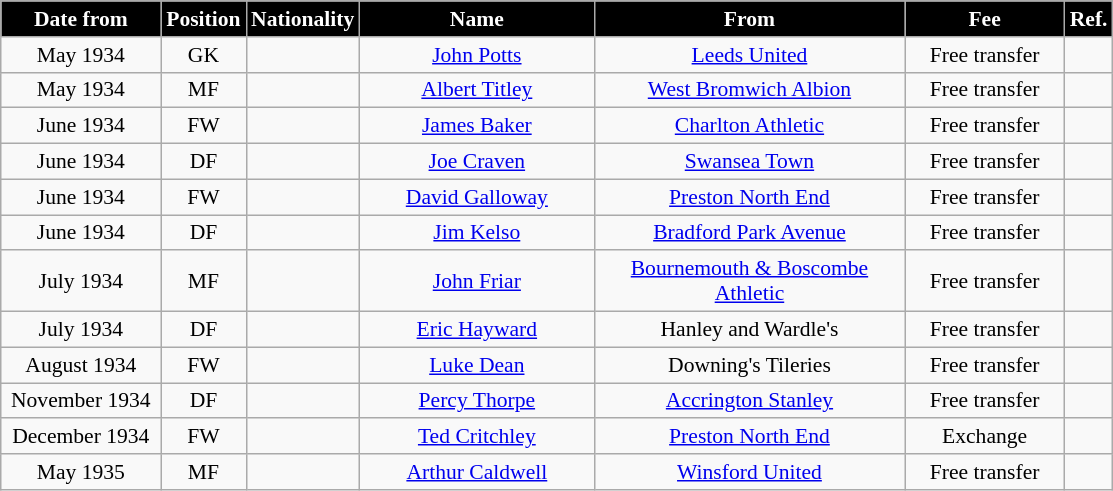<table class="wikitable" style="text-align:center; font-size:90%; ">
<tr>
<th style="background:#000000; color:white; width:100px;">Date from</th>
<th style="background:#000000; color:white; width:50px;">Position</th>
<th style="background:#000000; color:white; width:50px;">Nationality</th>
<th style="background:#000000; color:white; width:150px;">Name</th>
<th style="background:#000000; color:white; width:200px;">From</th>
<th style="background:#000000; color:white; width:100px;">Fee</th>
<th style="background:#000000; color:white; width:25px;">Ref.</th>
</tr>
<tr>
<td>May 1934</td>
<td>GK</td>
<td></td>
<td><a href='#'>John Potts</a></td>
<td><a href='#'>Leeds United</a></td>
<td>Free transfer</td>
<td></td>
</tr>
<tr>
<td>May 1934</td>
<td>MF</td>
<td></td>
<td><a href='#'>Albert Titley</a></td>
<td><a href='#'>West Bromwich Albion</a></td>
<td>Free transfer</td>
<td></td>
</tr>
<tr>
<td>June 1934</td>
<td>FW</td>
<td></td>
<td><a href='#'>James Baker</a></td>
<td><a href='#'>Charlton Athletic</a></td>
<td>Free transfer</td>
<td></td>
</tr>
<tr>
<td>June 1934</td>
<td>DF</td>
<td></td>
<td><a href='#'>Joe Craven</a></td>
<td><a href='#'>Swansea Town</a></td>
<td>Free transfer</td>
<td></td>
</tr>
<tr>
<td>June 1934</td>
<td>FW</td>
<td></td>
<td><a href='#'>David Galloway</a></td>
<td><a href='#'>Preston North End</a></td>
<td>Free transfer</td>
<td></td>
</tr>
<tr>
<td>June 1934</td>
<td>DF</td>
<td></td>
<td><a href='#'>Jim Kelso</a></td>
<td><a href='#'>Bradford Park Avenue</a></td>
<td>Free transfer</td>
<td></td>
</tr>
<tr>
<td>July 1934</td>
<td>MF</td>
<td></td>
<td><a href='#'>John Friar</a></td>
<td><a href='#'>Bournemouth & Boscombe Athletic</a></td>
<td>Free transfer</td>
<td></td>
</tr>
<tr>
<td>July 1934</td>
<td>DF</td>
<td></td>
<td><a href='#'>Eric Hayward</a></td>
<td>Hanley and Wardle's</td>
<td>Free transfer</td>
<td></td>
</tr>
<tr>
<td>August 1934</td>
<td>FW</td>
<td></td>
<td><a href='#'>Luke Dean</a></td>
<td>Downing's Tileries</td>
<td>Free transfer</td>
<td></td>
</tr>
<tr>
<td>November 1934</td>
<td>DF</td>
<td></td>
<td><a href='#'>Percy Thorpe</a></td>
<td><a href='#'>Accrington Stanley</a></td>
<td>Free transfer</td>
<td></td>
</tr>
<tr>
<td>December 1934</td>
<td>FW</td>
<td></td>
<td><a href='#'>Ted Critchley</a></td>
<td><a href='#'>Preston North End</a></td>
<td>Exchange</td>
<td></td>
</tr>
<tr>
<td>May 1935</td>
<td>MF</td>
<td></td>
<td><a href='#'>Arthur Caldwell</a></td>
<td><a href='#'>Winsford United</a></td>
<td>Free transfer</td>
<td></td>
</tr>
</table>
